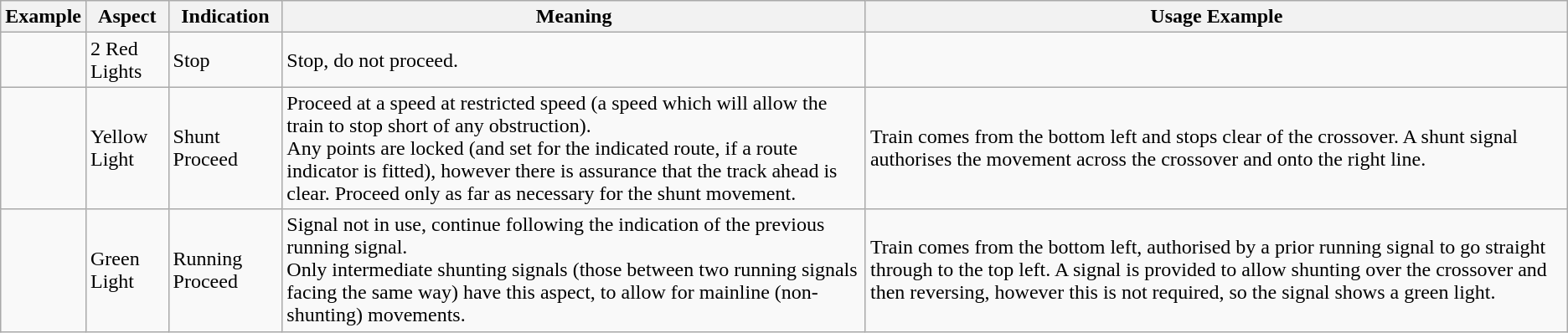<table class="wikitable">
<tr>
<th>Example</th>
<th>Aspect</th>
<th>Indication</th>
<th>Meaning</th>
<th>Usage Example</th>
</tr>
<tr>
<td></td>
<td>2 Red Lights</td>
<td>Stop</td>
<td>Stop, do not proceed.</td>
<td></td>
</tr>
<tr>
<td></td>
<td>Yellow Light</td>
<td>Shunt Proceed</td>
<td>Proceed at a speed at restricted speed (a speed which will allow the train to stop short of any obstruction).<br>Any points are locked (and set for the indicated route, if a route indicator is fitted), however there is assurance that the track ahead is clear.
Proceed only as far as necessary for the shunt movement.</td>
<td>Train comes from the bottom left and stops clear of the crossover. A shunt signal authorises the movement across the crossover and onto the right line.<br></td>
</tr>
<tr>
<td></td>
<td>Green Light</td>
<td>Running Proceed</td>
<td>Signal not in use, continue following the indication of the previous running signal.<br>Only intermediate shunting signals (those between two running signals facing the same way) have this aspect, to allow for mainline (non-shunting) movements.</td>
<td>Train comes from the bottom left, authorised by a prior running signal to go straight through to the top left. A signal is provided to allow shunting over the crossover and then reversing, however this is not required, so the signal shows a green light.<br></td>
</tr>
</table>
